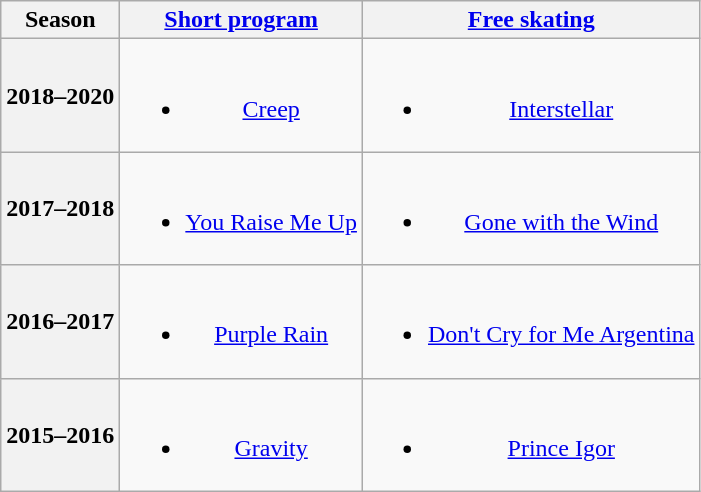<table class=wikitable style=text-align:center>
<tr>
<th>Season</th>
<th><a href='#'>Short program</a></th>
<th><a href='#'>Free skating</a></th>
</tr>
<tr>
<th>2018–2020</th>
<td><br><ul><li><a href='#'>Creep</a> <br></li></ul></td>
<td><br><ul><li><a href='#'>Interstellar</a> <br></li></ul></td>
</tr>
<tr>
<th>2017–2018</th>
<td><br><ul><li><a href='#'>You Raise Me Up</a> <br></li></ul></td>
<td><br><ul><li><a href='#'>Gone with the Wind</a> <br></li></ul></td>
</tr>
<tr>
<th>2016–2017 <br> </th>
<td><br><ul><li><a href='#'>Purple Rain</a> <br></li></ul></td>
<td><br><ul><li><a href='#'>Don't Cry for Me Argentina</a> <br></li></ul></td>
</tr>
<tr>
<th>2015–2016 <br> </th>
<td><br><ul><li><a href='#'>Gravity</a> <br></li></ul></td>
<td><br><ul><li><a href='#'>Prince Igor</a> <br></li></ul></td>
</tr>
</table>
